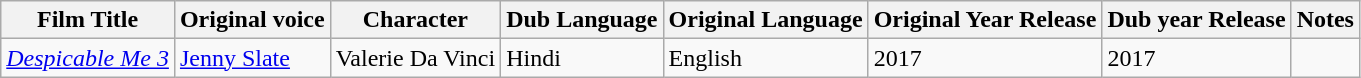<table class="wikitable">
<tr>
<th>Film Title</th>
<th>Original voice</th>
<th>Character</th>
<th>Dub Language</th>
<th>Original Language</th>
<th>Original Year Release</th>
<th>Dub year Release</th>
<th>Notes</th>
</tr>
<tr>
<td><em><a href='#'>Despicable Me 3</a></em></td>
<td><a href='#'>Jenny Slate</a></td>
<td>Valerie Da Vinci</td>
<td>Hindi</td>
<td>English</td>
<td>2017</td>
<td>2017</td>
<td></td>
</tr>
</table>
